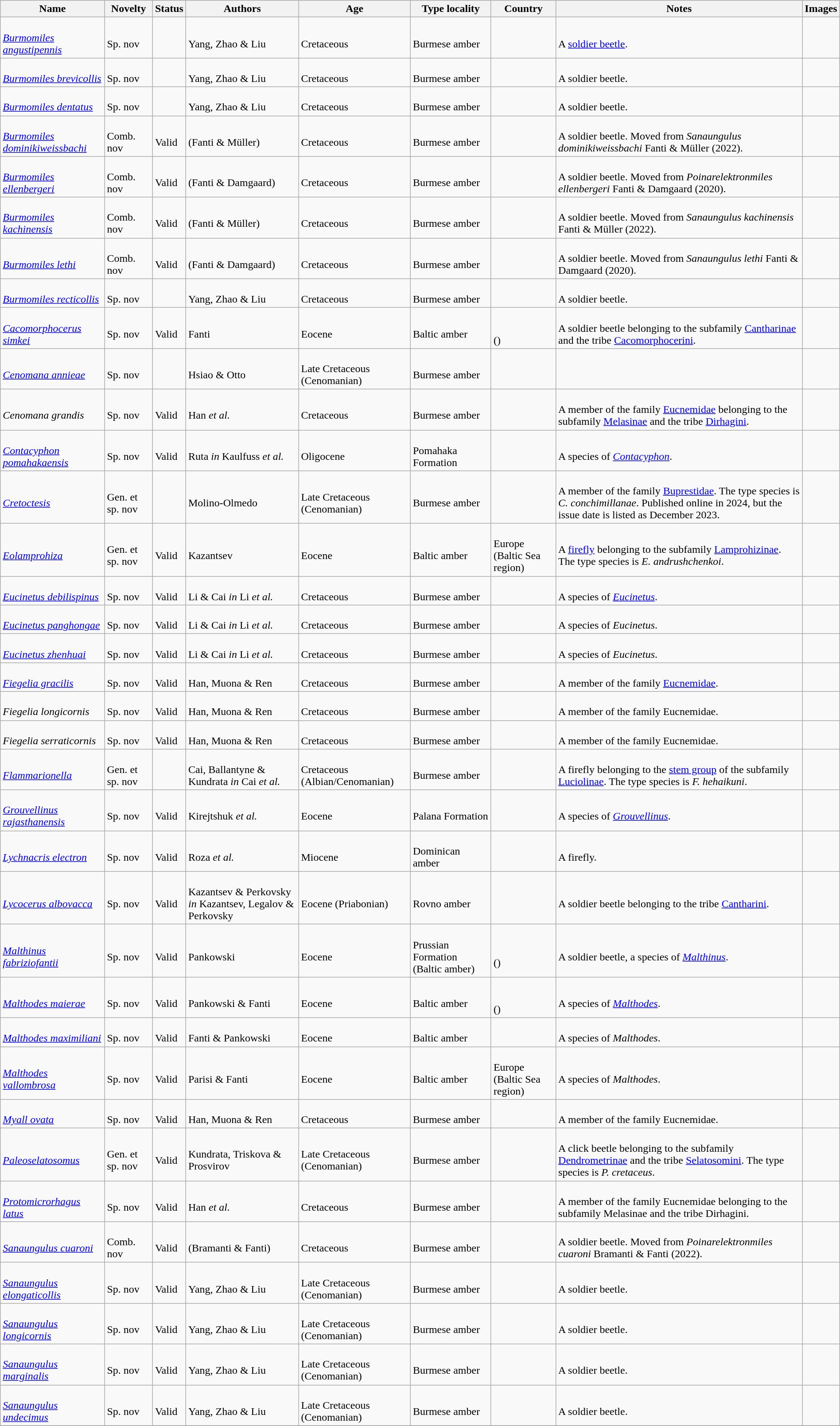<table class="wikitable sortable" align="center" width="100%">
<tr>
<th>Name</th>
<th>Novelty</th>
<th>Status</th>
<th>Authors</th>
<th>Age</th>
<th>Type locality</th>
<th>Country</th>
<th>Notes</th>
<th>Images</th>
</tr>
<tr>
<td><br><em><a href='#'>Burmomiles angustipennis</a></em></td>
<td><br>Sp. nov</td>
<td></td>
<td><br>Yang, Zhao & Liu</td>
<td><br>Cretaceous</td>
<td><br>Burmese amber</td>
<td><br></td>
<td><br>A <a href='#'>soldier beetle</a>.</td>
<td></td>
</tr>
<tr>
<td><br><em><a href='#'>Burmomiles brevicollis</a></em></td>
<td><br>Sp. nov</td>
<td></td>
<td><br>Yang, Zhao & Liu</td>
<td><br>Cretaceous</td>
<td><br>Burmese amber</td>
<td><br></td>
<td><br>A soldier beetle.</td>
<td></td>
</tr>
<tr>
<td><br><em><a href='#'>Burmomiles dentatus</a></em></td>
<td><br>Sp. nov</td>
<td></td>
<td><br>Yang, Zhao & Liu</td>
<td><br>Cretaceous</td>
<td><br>Burmese amber</td>
<td><br></td>
<td><br>A soldier beetle.</td>
<td></td>
</tr>
<tr>
<td><br><em><a href='#'>Burmomiles dominikiweissbachi</a></em></td>
<td><br>Comb. nov</td>
<td><br>Valid</td>
<td><br>(Fanti & Müller)</td>
<td><br>Cretaceous</td>
<td><br>Burmese amber</td>
<td><br></td>
<td><br>A soldier beetle. Moved from <em>Sanaungulus dominikiweissbachi</em> Fanti & Müller (2022).</td>
<td></td>
</tr>
<tr>
<td><br><em><a href='#'>Burmomiles ellenbergeri</a></em></td>
<td><br>Comb. nov</td>
<td><br>Valid</td>
<td><br>(Fanti & Damgaard)</td>
<td><br>Cretaceous</td>
<td><br>Burmese amber</td>
<td><br></td>
<td><br>A soldier beetle. Moved from <em>Poinarelektronmiles ellenbergeri</em> Fanti & Damgaard (2020).</td>
<td></td>
</tr>
<tr>
<td><br><em><a href='#'>Burmomiles kachinensis</a></em></td>
<td><br>Comb. nov</td>
<td><br>Valid</td>
<td><br>(Fanti & Müller)</td>
<td><br>Cretaceous</td>
<td><br>Burmese amber</td>
<td><br></td>
<td><br>A soldier beetle. Moved from <em>Sanaungulus kachinensis</em> Fanti & Müller (2022).</td>
<td></td>
</tr>
<tr>
<td><br><em><a href='#'>Burmomiles lethi</a></em></td>
<td><br>Comb. nov</td>
<td><br>Valid</td>
<td><br>(Fanti & Damgaard)</td>
<td><br>Cretaceous</td>
<td><br>Burmese amber</td>
<td><br></td>
<td><br>A soldier beetle. Moved from <em>Sanaungulus lethi</em> Fanti & Damgaard (2020).</td>
<td></td>
</tr>
<tr>
<td><br><em><a href='#'>Burmomiles recticollis</a></em></td>
<td><br>Sp. nov</td>
<td></td>
<td><br>Yang, Zhao & Liu</td>
<td><br>Cretaceous</td>
<td><br>Burmese amber</td>
<td><br></td>
<td><br>A soldier beetle.</td>
<td></td>
</tr>
<tr>
<td><br><em><a href='#'>Cacomorphocerus simkei</a></em></td>
<td><br>Sp. nov</td>
<td><br>Valid</td>
<td><br>Fanti</td>
<td><br>Eocene</td>
<td><br>Baltic amber</td>
<td><br><br>()</td>
<td><br>A soldier beetle belonging to the subfamily <a href='#'>Cantharinae</a> and the tribe <a href='#'>Cacomorphocerini</a>.</td>
<td></td>
</tr>
<tr>
<td><br><em><a href='#'>Cenomana annieae</a></em></td>
<td><br>Sp. nov</td>
<td></td>
<td><br>Hsiao & Otto</td>
<td><br>Late Cretaceous (Cenomanian)</td>
<td><br>Burmese amber</td>
<td><br></td>
<td></td>
<td></td>
</tr>
<tr>
<td><br><em>Cenomana grandis</em></td>
<td><br>Sp. nov</td>
<td><br>Valid</td>
<td><br>Han <em>et al.</em></td>
<td><br>Cretaceous</td>
<td><br>Burmese amber</td>
<td><br></td>
<td><br>A member of the family <a href='#'>Eucnemidae</a> belonging to the subfamily <a href='#'>Melasinae</a> and the tribe <a href='#'>Dirhagini</a>.</td>
<td></td>
</tr>
<tr>
<td><br><em><a href='#'>Contacyphon pomahakaensis</a></em></td>
<td><br>Sp. nov</td>
<td><br>Valid</td>
<td><br>Ruta <em>in</em> Kaulfuss <em>et al.</em></td>
<td><br>Oligocene</td>
<td><br>Pomahaka Formation</td>
<td><br></td>
<td><br>A species of <em><a href='#'>Contacyphon</a></em>.</td>
<td></td>
</tr>
<tr>
<td><br><em><a href='#'>Cretoctesis</a></em></td>
<td><br>Gen. et sp. nov</td>
<td></td>
<td><br>Molino-Olmedo</td>
<td><br>Late Cretaceous (Cenomanian)</td>
<td><br>Burmese amber</td>
<td><br></td>
<td><br>A member of the family <a href='#'>Buprestidae</a>. The type species is <em>C. conchimillanae</em>. Published online in 2024, but the issue date is listed as December 2023.</td>
<td></td>
</tr>
<tr>
<td><br><em><a href='#'>Eolamprohiza</a></em></td>
<td><br>Gen. et sp. nov</td>
<td><br>Valid</td>
<td><br>Kazantsev</td>
<td><br>Eocene</td>
<td><br>Baltic amber</td>
<td><br>Europe (Baltic Sea region)</td>
<td><br>A <a href='#'>firefly</a> belonging to the subfamily <a href='#'>Lamprohizinae</a>. The type species is <em>E. andrushchenkoi</em>.</td>
<td></td>
</tr>
<tr>
<td><br><em><a href='#'>Eucinetus debilispinus</a></em></td>
<td><br>Sp. nov</td>
<td><br>Valid</td>
<td><br>Li & Cai <em>in</em> Li <em>et al.</em></td>
<td><br>Cretaceous</td>
<td><br>Burmese amber</td>
<td><br></td>
<td><br>A species of <em><a href='#'>Eucinetus</a></em>.</td>
<td></td>
</tr>
<tr>
<td><br><em><a href='#'>Eucinetus panghongae</a></em></td>
<td><br>Sp. nov</td>
<td><br>Valid</td>
<td><br>Li & Cai <em>in</em> Li <em>et al.</em></td>
<td><br>Cretaceous</td>
<td><br>Burmese amber</td>
<td><br></td>
<td><br>A species of <em>Eucinetus</em>.</td>
<td></td>
</tr>
<tr>
<td><br><em><a href='#'>Eucinetus zhenhuai</a></em></td>
<td><br>Sp. nov</td>
<td><br>Valid</td>
<td><br>Li & Cai <em>in</em> Li <em>et al.</em></td>
<td><br>Cretaceous</td>
<td><br>Burmese amber</td>
<td><br></td>
<td><br>A species of <em>Eucinetus</em>.</td>
<td></td>
</tr>
<tr>
<td><br><em><a href='#'>Fiegelia gracilis</a></em></td>
<td><br>Sp. nov</td>
<td><br>Valid</td>
<td><br>Han, Muona & Ren</td>
<td><br>Cretaceous</td>
<td><br>Burmese amber</td>
<td><br></td>
<td><br>A member of the family <a href='#'>Eucnemidae</a>.</td>
<td></td>
</tr>
<tr>
<td><br><em>Fiegelia longicornis</em></td>
<td><br>Sp. nov</td>
<td><br>Valid</td>
<td><br>Han, Muona & Ren</td>
<td><br>Cretaceous</td>
<td><br>Burmese amber</td>
<td><br></td>
<td><br>A member of the family Eucnemidae.</td>
<td></td>
</tr>
<tr>
<td><br><em>Fiegelia serraticornis</em></td>
<td><br>Sp. nov</td>
<td><br>Valid</td>
<td><br>Han, Muona & Ren</td>
<td><br>Cretaceous</td>
<td><br>Burmese amber</td>
<td><br></td>
<td><br>A member of the family Eucnemidae.</td>
<td></td>
</tr>
<tr>
<td><br><em><a href='#'>Flammarionella</a></em></td>
<td><br>Gen. et sp. nov</td>
<td></td>
<td><br>Cai, Ballantyne & Kundrata <em>in</em> Cai <em>et al.</em></td>
<td><br>Cretaceous (Albian/Cenomanian)</td>
<td><br>Burmese amber</td>
<td><br></td>
<td><br>A firefly belonging to the <a href='#'>stem group</a> of the subfamily <a href='#'>Luciolinae</a>. The type species is <em>F. hehaikuni</em>.</td>
<td></td>
</tr>
<tr>
<td><br><em><a href='#'>Grouvellinus rajasthanensis</a></em></td>
<td><br>Sp. nov</td>
<td><br>Valid</td>
<td><br>Kirejtshuk <em>et al.</em></td>
<td><br>Eocene</td>
<td><br>Palana Formation</td>
<td><br></td>
<td><br>A species of <em><a href='#'>Grouvellinus</a></em>.</td>
<td></td>
</tr>
<tr>
<td><br><em><a href='#'>Lychnacris electron</a></em></td>
<td><br>Sp. nov</td>
<td><br>Valid</td>
<td><br>Roza <em>et al.</em></td>
<td><br>Miocene</td>
<td><br>Dominican amber</td>
<td><br></td>
<td><br>A firefly.</td>
<td></td>
</tr>
<tr>
<td><br><em><a href='#'>Lycocerus albovacca</a></em></td>
<td><br>Sp. nov</td>
<td><br>Valid</td>
<td><br>Kazantsev & Perkovsky <em>in</em> Kazantsev, Legalov & Perkovsky</td>
<td><br>Eocene (Priabonian)</td>
<td><br>Rovno amber</td>
<td><br></td>
<td><br>A soldier beetle belonging to the tribe <a href='#'>Cantharini</a>.</td>
<td></td>
</tr>
<tr>
<td><br><em><a href='#'>Malthinus fabriziofantii</a></em></td>
<td><br>Sp. nov</td>
<td><br>Valid</td>
<td><br>Pankowski</td>
<td><br>Eocene</td>
<td><br>Prussian Formation (Baltic amber)</td>
<td><br><br>()</td>
<td><br>A soldier beetle, a species of <em><a href='#'>Malthinus</a></em>.</td>
<td></td>
</tr>
<tr>
<td><br><em><a href='#'>Malthodes maierae</a></em></td>
<td><br>Sp. nov</td>
<td><br>Valid</td>
<td><br>Pankowski & Fanti</td>
<td><br>Eocene</td>
<td><br>Baltic amber</td>
<td><br><br>()</td>
<td><br>A species of <em><a href='#'>Malthodes</a></em>.</td>
<td></td>
</tr>
<tr>
<td><br><em><a href='#'>Malthodes maximiliani</a></em></td>
<td><br>Sp. nov</td>
<td><br>Valid</td>
<td><br>Fanti & Pankowski</td>
<td><br>Eocene</td>
<td><br>Baltic amber</td>
<td><br></td>
<td><br>A species of <em>Malthodes</em>.</td>
<td></td>
</tr>
<tr>
<td><br><em><a href='#'>Malthodes vallombrosa</a></em></td>
<td><br>Sp. nov</td>
<td><br>Valid</td>
<td><br>Parisi & Fanti</td>
<td><br>Eocene</td>
<td><br>Baltic amber</td>
<td><br>Europe (Baltic Sea region)</td>
<td><br>A species of <em>Malthodes</em>.</td>
<td></td>
</tr>
<tr>
<td><br><em><a href='#'>Myall ovata</a></em></td>
<td><br>Sp. nov</td>
<td><br>Valid</td>
<td><br>Han, Muona & Ren</td>
<td><br>Cretaceous</td>
<td><br>Burmese amber</td>
<td><br></td>
<td><br>A member of the family Eucnemidae.</td>
<td></td>
</tr>
<tr>
<td><br><em><a href='#'>Paleoselatosomus</a></em></td>
<td><br>Gen. et sp. nov</td>
<td><br>Valid</td>
<td><br>Kundrata, Triskova & Prosvirov</td>
<td><br>Late Cretaceous (Cenomanian)</td>
<td><br>Burmese amber</td>
<td><br></td>
<td><br>A click beetle belonging to the subfamily <a href='#'>Dendrometrinae</a> and the tribe <a href='#'>Selatosomini</a>. The type species is <em>P. cretaceus</em>.</td>
<td></td>
</tr>
<tr>
<td><br><em><a href='#'>Protomicrorhagus latus</a></em></td>
<td><br>Sp. nov</td>
<td><br>Valid</td>
<td><br>Han <em>et al.</em></td>
<td><br>Cretaceous</td>
<td><br>Burmese amber</td>
<td><br></td>
<td><br>A member of the family Eucnemidae belonging to the subfamily Melasinae and the tribe Dirhagini.</td>
<td></td>
</tr>
<tr>
<td><br><em><a href='#'>Sanaungulus cuaroni</a></em></td>
<td><br>Comb. nov</td>
<td><br>Valid</td>
<td><br>(Bramanti & Fanti)</td>
<td><br>Cretaceous</td>
<td><br>Burmese amber</td>
<td><br></td>
<td><br>A soldier beetle. Moved from <em>Poinarelektronmiles cuaroni</em> Bramanti & Fanti (2022).</td>
<td></td>
</tr>
<tr>
<td><br><em><a href='#'>Sanaungulus elongaticollis</a></em></td>
<td><br>Sp. nov</td>
<td><br>Valid</td>
<td><br>Yang, Zhao & Liu</td>
<td><br>Late Cretaceous (Cenomanian)</td>
<td><br>Burmese amber</td>
<td><br></td>
<td><br>A soldier beetle.</td>
<td></td>
</tr>
<tr>
<td><br><em><a href='#'>Sanaungulus longicornis</a></em></td>
<td><br>Sp. nov</td>
<td><br>Valid</td>
<td><br>Yang, Zhao & Liu</td>
<td><br>Late Cretaceous (Cenomanian)</td>
<td><br>Burmese amber</td>
<td><br></td>
<td><br>A soldier beetle.</td>
<td></td>
</tr>
<tr>
<td><br><em><a href='#'>Sanaungulus marginalis</a></em></td>
<td><br>Sp. nov</td>
<td><br>Valid</td>
<td><br>Yang, Zhao & Liu</td>
<td><br>Late Cretaceous (Cenomanian)</td>
<td><br>Burmese amber</td>
<td><br></td>
<td><br>A soldier beetle.</td>
<td></td>
</tr>
<tr>
<td><br><em><a href='#'>Sanaungulus undecimus</a></em></td>
<td><br>Sp. nov</td>
<td><br>Valid</td>
<td><br>Yang, Zhao & Liu</td>
<td><br>Late Cretaceous (Cenomanian)</td>
<td><br>Burmese amber</td>
<td><br></td>
<td><br>A soldier beetle.</td>
<td></td>
</tr>
<tr>
</tr>
</table>
